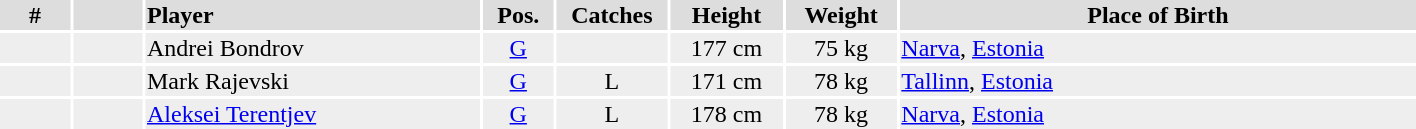<table width=75%>
<tr>
<th colspan=8></th>
</tr>
<tr bgcolor="#dddddd">
<th width=5%>#</th>
<th width=5%></th>
<td align=left!!width=35%><strong>Player</strong></td>
<th width=5%><strong>Pos.</strong></th>
<th width=8%><strong>Catches</strong></th>
<th width=8%><strong>Height</strong></th>
<th width=8%><strong>Weight</strong></th>
<th width=37%>Place of Birth</th>
</tr>
<tr bgcolor="#eeeeee">
<td align=center></td>
<td align=center></td>
<td>Andrei Bondrov</td>
<td align=center><a href='#'>G</a></td>
<td align=center></td>
<td align=center>177 cm</td>
<td align=center>75 kg</td>
<td><a href='#'>Narva</a>, <a href='#'>Estonia</a></td>
</tr>
<tr bgcolor="#eeeeee">
<td align=center></td>
<td align=center></td>
<td>Mark Rajevski</td>
<td align=center><a href='#'>G</a></td>
<td align=center>L</td>
<td align=center>171 cm</td>
<td align=center>78 kg</td>
<td><a href='#'>Tallinn</a>, <a href='#'>Estonia</a></td>
</tr>
<tr bgcolor="#eeeeee">
<td align=center></td>
<td align=center></td>
<td><a href='#'>Aleksei Terentjev</a></td>
<td align=center><a href='#'>G</a></td>
<td align=center>L</td>
<td align=center>178 cm</td>
<td align=center>78 kg</td>
<td><a href='#'>Narva</a>, <a href='#'>Estonia</a></td>
</tr>
</table>
